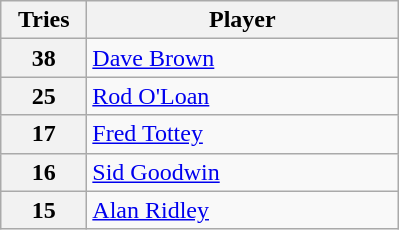<table class="wikitable" style="text-align:left;">
<tr>
<th width=50>Tries</th>
<th width=200>Player</th>
</tr>
<tr>
<th>38</th>
<td> <a href='#'>Dave Brown</a></td>
</tr>
<tr>
<th>25</th>
<td> <a href='#'>Rod O'Loan</a></td>
</tr>
<tr>
<th>17</th>
<td> <a href='#'>Fred Tottey</a></td>
</tr>
<tr>
<th>16</th>
<td> <a href='#'>Sid Goodwin</a></td>
</tr>
<tr>
<th>15</th>
<td> <a href='#'>Alan Ridley</a></td>
</tr>
</table>
